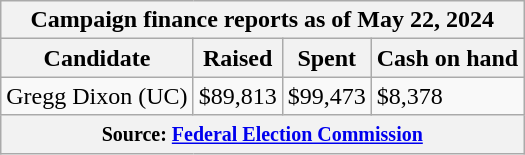<table class="wikitable sortable">
<tr>
<th colspan=4>Campaign finance reports as of May 22, 2024</th>
</tr>
<tr style="text-align:center;">
<th>Candidate</th>
<th>Raised</th>
<th>Spent</th>
<th>Cash on hand</th>
</tr>
<tr>
<td>Gregg Dixon (UC)</td>
<td>$89,813</td>
<td>$99,473</td>
<td>$8,378</td>
</tr>
<tr>
<th colspan="4"><small>Source: <a href='#'>Federal Election Commission</a></small></th>
</tr>
</table>
